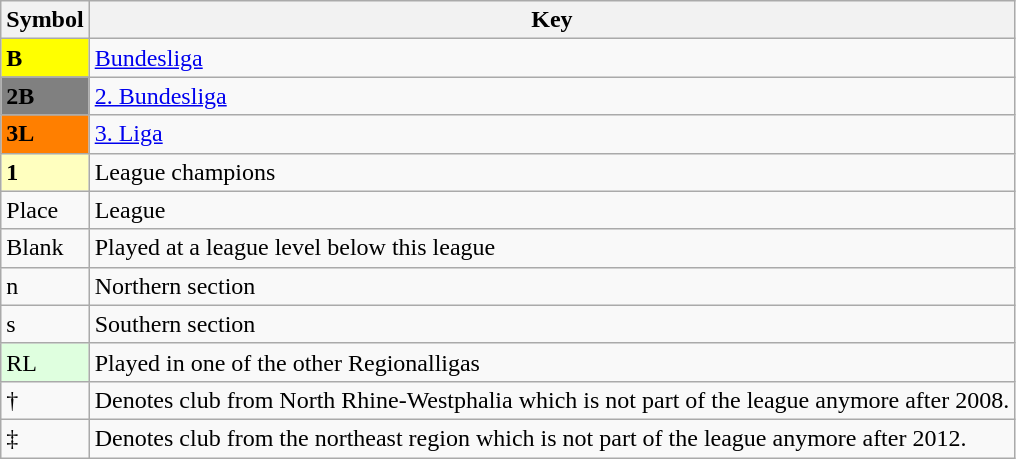<table class="wikitable" align="center">
<tr>
<th>Symbol</th>
<th>Key</th>
</tr>
<tr>
<td style="background:#FFFF00"><strong>B</strong></td>
<td><a href='#'>Bundesliga</a></td>
</tr>
<tr>
<td style="background:#808080"><strong>2B</strong></td>
<td><a href='#'>2. Bundesliga</a></td>
</tr>
<tr>
<td style="background:#FF7F00"><strong>3L</strong></td>
<td><a href='#'>3. Liga</a></td>
</tr>
<tr>
<td style="background:#ffffbf"><strong>1</strong></td>
<td>League champions</td>
</tr>
<tr>
<td>Place</td>
<td>League</td>
</tr>
<tr>
<td>Blank</td>
<td>Played at a league level below this league</td>
</tr>
<tr>
<td>n</td>
<td>Northern section</td>
</tr>
<tr>
<td>s</td>
<td>Southern section</td>
</tr>
<tr>
<td style="background:#dfffdf">RL</td>
<td>Played in one of the other Regionalligas</td>
</tr>
<tr>
<td>†</td>
<td>Denotes club from North Rhine-Westphalia which is not part of the league anymore after 2008.</td>
</tr>
<tr>
<td>‡</td>
<td>Denotes club from the northeast region which is not part of the league anymore after 2012.</td>
</tr>
</table>
